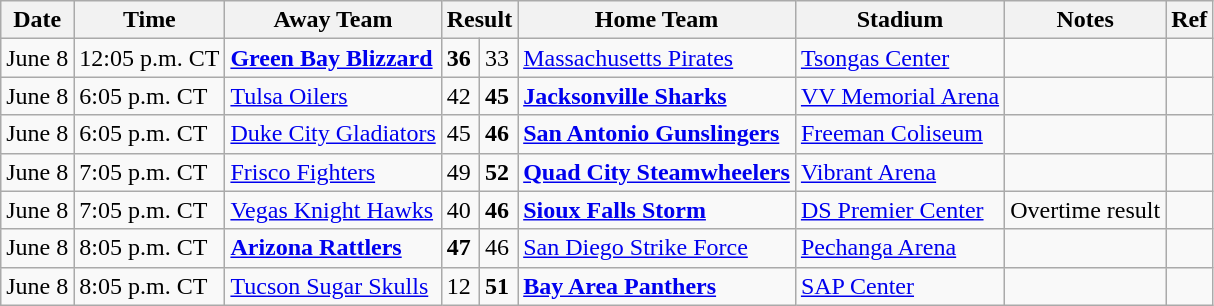<table class="wikitable">
<tr>
<th>Date</th>
<th>Time</th>
<th>Away Team</th>
<th colspan="2">Result</th>
<th>Home Team</th>
<th>Stadium</th>
<th>Notes</th>
<th>Ref</th>
</tr>
<tr>
<td>June 8</td>
<td>12:05 p.m. CT</td>
<td><strong><a href='#'>Green Bay Blizzard</a></strong></td>
<td><strong>36</strong></td>
<td>33</td>
<td><a href='#'>Massachusetts Pirates</a></td>
<td><a href='#'>Tsongas Center</a></td>
<td></td>
<td></td>
</tr>
<tr>
<td>June 8</td>
<td>6:05 p.m. CT</td>
<td><a href='#'>Tulsa Oilers</a></td>
<td>42</td>
<td><strong>45</strong></td>
<td><strong><a href='#'>Jacksonville Sharks</a></strong></td>
<td><a href='#'>VV Memorial Arena</a></td>
<td></td>
<td></td>
</tr>
<tr>
<td>June 8</td>
<td>6:05 p.m. CT</td>
<td><a href='#'>Duke City Gladiators</a></td>
<td>45</td>
<td><strong>46</strong></td>
<td><strong><a href='#'>San Antonio Gunslingers</a></strong></td>
<td><a href='#'>Freeman Coliseum</a></td>
<td></td>
<td></td>
</tr>
<tr>
<td>June 8</td>
<td>7:05 p.m. CT</td>
<td><a href='#'>Frisco Fighters</a></td>
<td>49</td>
<td><strong>52</strong></td>
<td><strong><a href='#'>Quad City Steamwheelers</a></strong></td>
<td><a href='#'>Vibrant Arena</a></td>
<td></td>
<td></td>
</tr>
<tr>
<td>June 8</td>
<td>7:05 p.m. CT</td>
<td><a href='#'>Vegas Knight Hawks</a></td>
<td>40</td>
<td><strong>46</strong></td>
<td><strong><a href='#'>Sioux Falls Storm</a></strong></td>
<td><a href='#'>DS Premier Center</a></td>
<td>Overtime result</td>
<td></td>
</tr>
<tr>
<td>June 8</td>
<td>8:05 p.m. CT</td>
<td><strong><a href='#'>Arizona Rattlers</a></strong></td>
<td><strong>47</strong></td>
<td>46</td>
<td><a href='#'>San Diego Strike Force</a></td>
<td><a href='#'>Pechanga Arena</a></td>
<td></td>
<td></td>
</tr>
<tr>
<td>June 8</td>
<td>8:05 p.m. CT</td>
<td><a href='#'>Tucson Sugar Skulls</a></td>
<td>12</td>
<td><strong>51</strong></td>
<td><strong><a href='#'>Bay Area Panthers</a></strong></td>
<td><a href='#'>SAP Center</a></td>
<td></td>
<td></td>
</tr>
</table>
